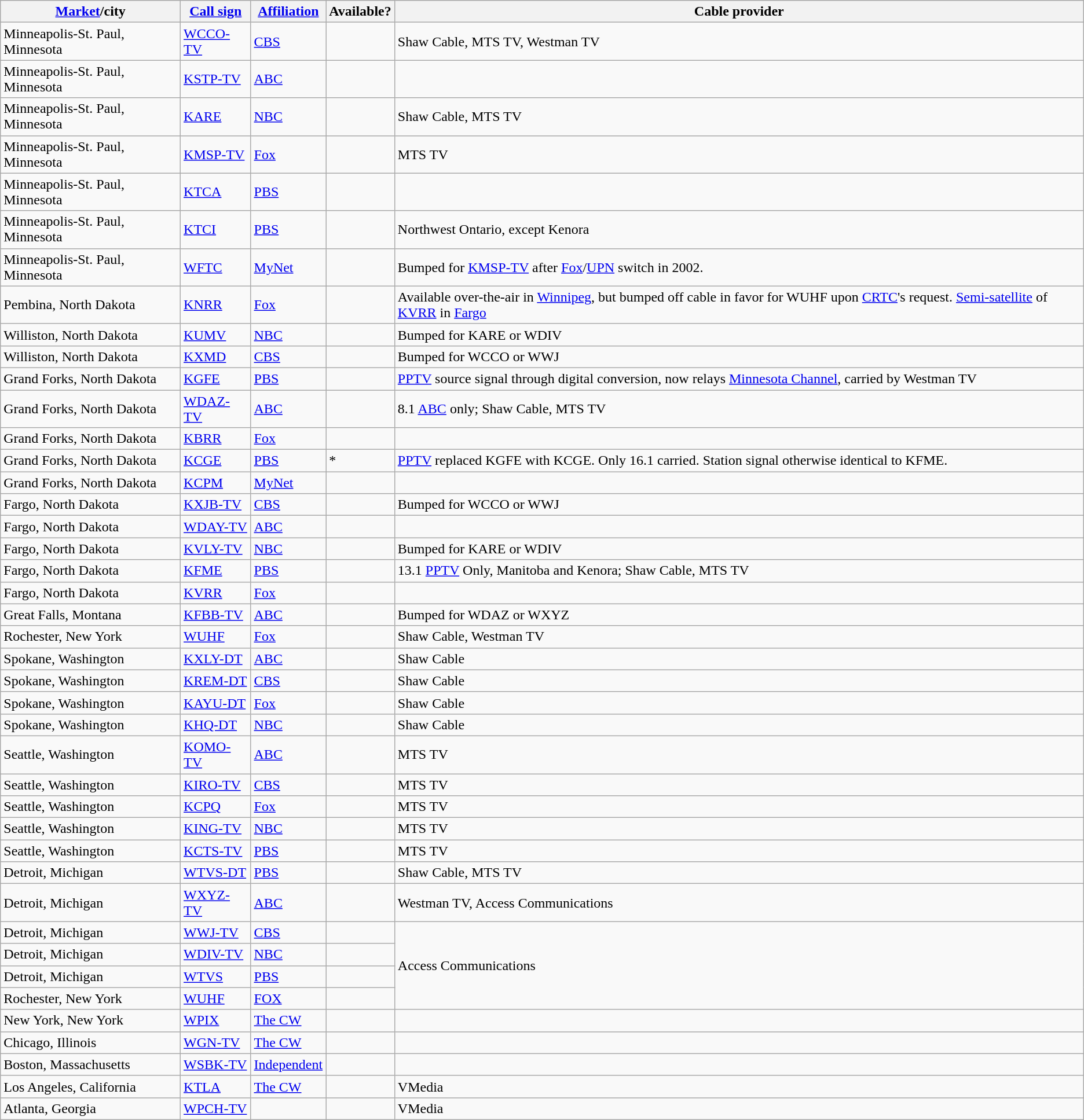<table class="wikitable sortable">
<tr>
<th><a href='#'>Market</a>/city</th>
<th><a href='#'>Call sign</a></th>
<th><a href='#'>Affiliation</a></th>
<th>Available?</th>
<th>Cable provider</th>
</tr>
<tr>
<td>Minneapolis-St. Paul, Minnesota</td>
<td><a href='#'>WCCO-TV</a></td>
<td><a href='#'>CBS</a></td>
<td></td>
<td>Shaw Cable, MTS TV, Westman TV</td>
</tr>
<tr>
<td>Minneapolis-St. Paul, Minnesota</td>
<td><a href='#'>KSTP-TV</a></td>
<td><a href='#'>ABC</a></td>
<td></td>
<td></td>
</tr>
<tr>
<td>Minneapolis-St. Paul, Minnesota</td>
<td><a href='#'>KARE</a></td>
<td><a href='#'>NBC</a></td>
<td></td>
<td>Shaw Cable, MTS TV</td>
</tr>
<tr>
<td>Minneapolis-St. Paul, Minnesota</td>
<td><a href='#'>KMSP-TV</a></td>
<td><a href='#'>Fox</a></td>
<td></td>
<td>MTS TV</td>
</tr>
<tr>
<td>Minneapolis-St. Paul, Minnesota</td>
<td><a href='#'>KTCA</a></td>
<td><a href='#'>PBS</a></td>
<td></td>
<td></td>
</tr>
<tr>
<td>Minneapolis-St. Paul, Minnesota</td>
<td><a href='#'>KTCI</a></td>
<td><a href='#'>PBS</a></td>
<td></td>
<td>Northwest Ontario, except Kenora</td>
</tr>
<tr>
<td>Minneapolis-St. Paul, Minnesota</td>
<td><a href='#'>WFTC</a></td>
<td><a href='#'>MyNet</a></td>
<td></td>
<td> Bumped for <a href='#'>KMSP-TV</a> after <a href='#'>Fox</a>/<a href='#'>UPN</a> switch in 2002.</td>
</tr>
<tr>
<td>Pembina, North Dakota</td>
<td><a href='#'>KNRR</a></td>
<td><a href='#'>Fox</a></td>
<td></td>
<td> Available over-the-air in <a href='#'>Winnipeg</a>, but bumped off cable in favor for WUHF upon <a href='#'>CRTC</a>'s request. <a href='#'>Semi-satellite</a> of <a href='#'>KVRR</a> in <a href='#'>Fargo</a></td>
</tr>
<tr>
<td>Williston, North Dakota</td>
<td><a href='#'>KUMV</a></td>
<td><a href='#'>NBC</a></td>
<td></td>
<td> Bumped for KARE or WDIV</td>
</tr>
<tr>
<td>Williston, North Dakota</td>
<td><a href='#'>KXMD</a></td>
<td><a href='#'>CBS</a></td>
<td></td>
<td> Bumped for WCCO or WWJ</td>
</tr>
<tr>
<td>Grand Forks, North Dakota</td>
<td><a href='#'>KGFE</a></td>
<td><a href='#'>PBS</a></td>
<td></td>
<td><a href='#'>PPTV</a> source signal through digital conversion, now relays <a href='#'>Minnesota Channel</a>, carried by Westman TV</td>
</tr>
<tr>
<td>Grand Forks, North Dakota</td>
<td><a href='#'>WDAZ-TV</a></td>
<td><a href='#'>ABC</a></td>
<td></td>
<td>8.1 <a href='#'>ABC</a> only;  Shaw Cable, MTS TV</td>
</tr>
<tr>
<td>Grand Forks, North Dakota</td>
<td><a href='#'>KBRR</a></td>
<td><a href='#'>Fox</a></td>
<td></td>
<td></td>
</tr>
<tr>
<td>Grand Forks, North Dakota</td>
<td><a href='#'>KCGE</a></td>
<td><a href='#'>PBS</a></td>
<td>*</td>
<td><a href='#'>PPTV</a> replaced KGFE with KCGE.  Only 16.1 carried.  Station signal otherwise identical to KFME.</td>
</tr>
<tr>
<td>Grand Forks, North Dakota</td>
<td><a href='#'>KCPM</a></td>
<td><a href='#'>MyNet</a></td>
<td></td>
<td></td>
</tr>
<tr>
<td>Fargo, North Dakota</td>
<td><a href='#'>KXJB-TV</a></td>
<td><a href='#'>CBS</a></td>
<td></td>
<td> Bumped for WCCO or WWJ</td>
</tr>
<tr>
<td>Fargo, North Dakota</td>
<td><a href='#'>WDAY-TV</a></td>
<td><a href='#'>ABC</a></td>
<td></td>
<td></td>
</tr>
<tr>
<td>Fargo, North Dakota</td>
<td><a href='#'>KVLY-TV</a></td>
<td><a href='#'>NBC</a></td>
<td></td>
<td> Bumped for KARE or WDIV</td>
</tr>
<tr>
<td>Fargo, North Dakota</td>
<td><a href='#'>KFME</a></td>
<td><a href='#'>PBS</a></td>
<td></td>
<td>13.1 <a href='#'>PPTV</a> Only, Manitoba and Kenora;  Shaw Cable, MTS TV</td>
</tr>
<tr>
<td>Fargo, North Dakota</td>
<td><a href='#'>KVRR</a></td>
<td><a href='#'>Fox</a></td>
<td></td>
<td></td>
</tr>
<tr>
<td>Great Falls, Montana</td>
<td><a href='#'>KFBB-TV</a></td>
<td><a href='#'>ABC</a></td>
<td></td>
<td> Bumped for WDAZ or WXYZ</td>
</tr>
<tr>
<td>Rochester, New York</td>
<td><a href='#'>WUHF</a></td>
<td><a href='#'>Fox</a></td>
<td></td>
<td>Shaw Cable, Westman TV</td>
</tr>
<tr>
<td>Spokane, Washington</td>
<td><a href='#'>KXLY-DT</a></td>
<td><a href='#'>ABC</a></td>
<td></td>
<td>Shaw Cable</td>
</tr>
<tr>
<td>Spokane, Washington</td>
<td><a href='#'>KREM-DT</a></td>
<td><a href='#'>CBS</a></td>
<td></td>
<td>Shaw Cable</td>
</tr>
<tr>
<td>Spokane, Washington</td>
<td><a href='#'>KAYU-DT</a></td>
<td><a href='#'>Fox</a></td>
<td></td>
<td>Shaw Cable</td>
</tr>
<tr>
<td>Spokane, Washington</td>
<td><a href='#'>KHQ-DT</a></td>
<td><a href='#'>NBC</a></td>
<td></td>
<td>Shaw Cable</td>
</tr>
<tr>
<td>Seattle, Washington</td>
<td><a href='#'>KOMO-TV</a></td>
<td><a href='#'>ABC</a></td>
<td></td>
<td>MTS TV</td>
</tr>
<tr>
<td>Seattle, Washington</td>
<td><a href='#'>KIRO-TV</a></td>
<td><a href='#'>CBS</a></td>
<td></td>
<td>MTS TV</td>
</tr>
<tr>
<td>Seattle, Washington</td>
<td><a href='#'>KCPQ</a></td>
<td><a href='#'>Fox</a></td>
<td></td>
<td>MTS TV</td>
</tr>
<tr>
<td>Seattle, Washington</td>
<td><a href='#'>KING-TV</a></td>
<td><a href='#'>NBC</a></td>
<td></td>
<td>MTS TV</td>
</tr>
<tr>
<td>Seattle, Washington</td>
<td><a href='#'>KCTS-TV</a></td>
<td><a href='#'>PBS</a></td>
<td></td>
<td>MTS TV</td>
</tr>
<tr>
<td>Detroit, Michigan</td>
<td><a href='#'>WTVS-DT</a></td>
<td><a href='#'>PBS</a></td>
<td></td>
<td>Shaw Cable, MTS TV</td>
</tr>
<tr>
<td>Detroit, Michigan</td>
<td><a href='#'>WXYZ-TV</a></td>
<td><a href='#'>ABC</a></td>
<td></td>
<td>Westman TV, Access Communications</td>
</tr>
<tr>
<td>Detroit, Michigan</td>
<td><a href='#'>WWJ-TV</a></td>
<td><a href='#'>CBS</a></td>
<td></td>
<td rowspan="4">Access Communications</td>
</tr>
<tr>
<td>Detroit, Michigan</td>
<td><a href='#'>WDIV-TV</a></td>
<td><a href='#'>NBC</a></td>
<td></td>
</tr>
<tr>
<td>Detroit, Michigan</td>
<td><a href='#'>WTVS</a></td>
<td><a href='#'>PBS</a></td>
<td></td>
</tr>
<tr>
<td>Rochester, New York</td>
<td><a href='#'>WUHF</a></td>
<td><a href='#'>FOX</a></td>
<td></td>
</tr>
<tr>
<td>New York, New York</td>
<td><a href='#'>WPIX</a></td>
<td><a href='#'>The CW</a></td>
<td></td>
<td></td>
</tr>
<tr>
<td>Chicago, Illinois</td>
<td><a href='#'>WGN-TV</a></td>
<td><a href='#'>The CW</a></td>
<td></td>
<td></td>
</tr>
<tr>
<td>Boston, Massachusetts</td>
<td><a href='#'>WSBK-TV</a></td>
<td><a href='#'>Independent</a></td>
<td></td>
<td></td>
</tr>
<tr>
<td>Los Angeles, California</td>
<td><a href='#'>KTLA</a></td>
<td><a href='#'>The CW</a></td>
<td></td>
<td>VMedia</td>
</tr>
<tr>
<td>Atlanta, Georgia</td>
<td><a href='#'>WPCH-TV</a></td>
<td></td>
<td></td>
<td>VMedia</td>
</tr>
</table>
